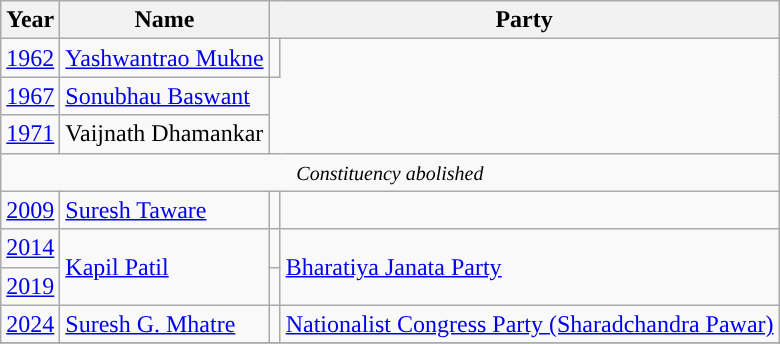<table class="wikitable ">
<tr>
<th>Year</th>
<th>Name</th>
<th colspan="2">Party</th>
</tr>
<tr>
<td><a href='#'>1962</a></td>
<td><a href='#'>Yashwantrao Mukne</a></td>
<td></td>
</tr>
<tr>
<td><a href='#'>1967</a></td>
<td><a href='#'>Sonubhau Baswant</a></td>
</tr>
<tr>
<td><a href='#'>1971</a></td>
<td>Vaijnath Dhamankar</td>
</tr>
<tr>
<td colspan=4 align=center><small><em>Constituency abolished</em></small></td>
</tr>
<tr>
<td><a href='#'>2009</a></td>
<td><a href='#'>Suresh Taware</a></td>
<td></td>
</tr>
<tr>
<td><a href='#'>2014</a></td>
<td rowspan="2"><a href='#'>Kapil Patil</a></td>
<td style="background-color: "></td>
<td rowspan="2"><a href='#'>Bharatiya Janata Party</a></td>
</tr>
<tr>
<td><a href='#'>2019</a></td>
</tr>
<tr>
<td><a href='#'>2024</a></td>
<td><a href='#'>Suresh G. Mhatre</a></td>
<td style="background-color: "></td>
<td><a href='#'>Nationalist Congress Party (Sharadchandra Pawar)</a></td>
</tr>
<tr>
</tr>
</table>
